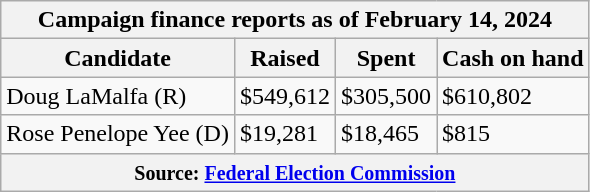<table class="wikitable sortable">
<tr>
<th colspan=4>Campaign finance reports as of February 14, 2024</th>
</tr>
<tr style="text-align:center;">
<th>Candidate</th>
<th>Raised</th>
<th>Spent</th>
<th>Cash on hand</th>
</tr>
<tr>
<td>Doug LaMalfa (R)</td>
<td>$549,612</td>
<td>$305,500</td>
<td>$610,802</td>
</tr>
<tr>
<td>Rose Penelope Yee (D)</td>
<td>$19,281</td>
<td>$18,465</td>
<td>$815</td>
</tr>
<tr>
<th colspan="4"><small>Source: <a href='#'>Federal Election Commission</a></small></th>
</tr>
</table>
